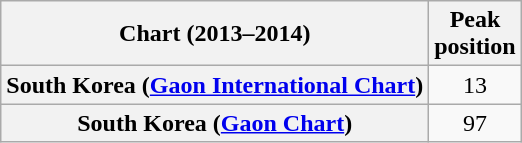<table class="wikitable sortable plainrowheaders">
<tr>
<th>Chart (2013–2014)</th>
<th>Peak<br>position</th>
</tr>
<tr>
<th scope="row">South Korea (<a href='#'>Gaon International Chart</a>)</th>
<td style="text-align:center;">13</td>
</tr>
<tr>
<th scope="row">South Korea (<a href='#'>Gaon Chart</a>)</th>
<td style="text-align:center;">97</td>
</tr>
</table>
